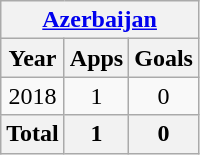<table class="wikitable" style="text-align:center">
<tr>
<th colspan=3><a href='#'>Azerbaijan</a></th>
</tr>
<tr>
<th>Year</th>
<th>Apps</th>
<th>Goals</th>
</tr>
<tr>
<td>2018</td>
<td>1</td>
<td>0</td>
</tr>
<tr>
<th>Total</th>
<th>1</th>
<th>0</th>
</tr>
</table>
